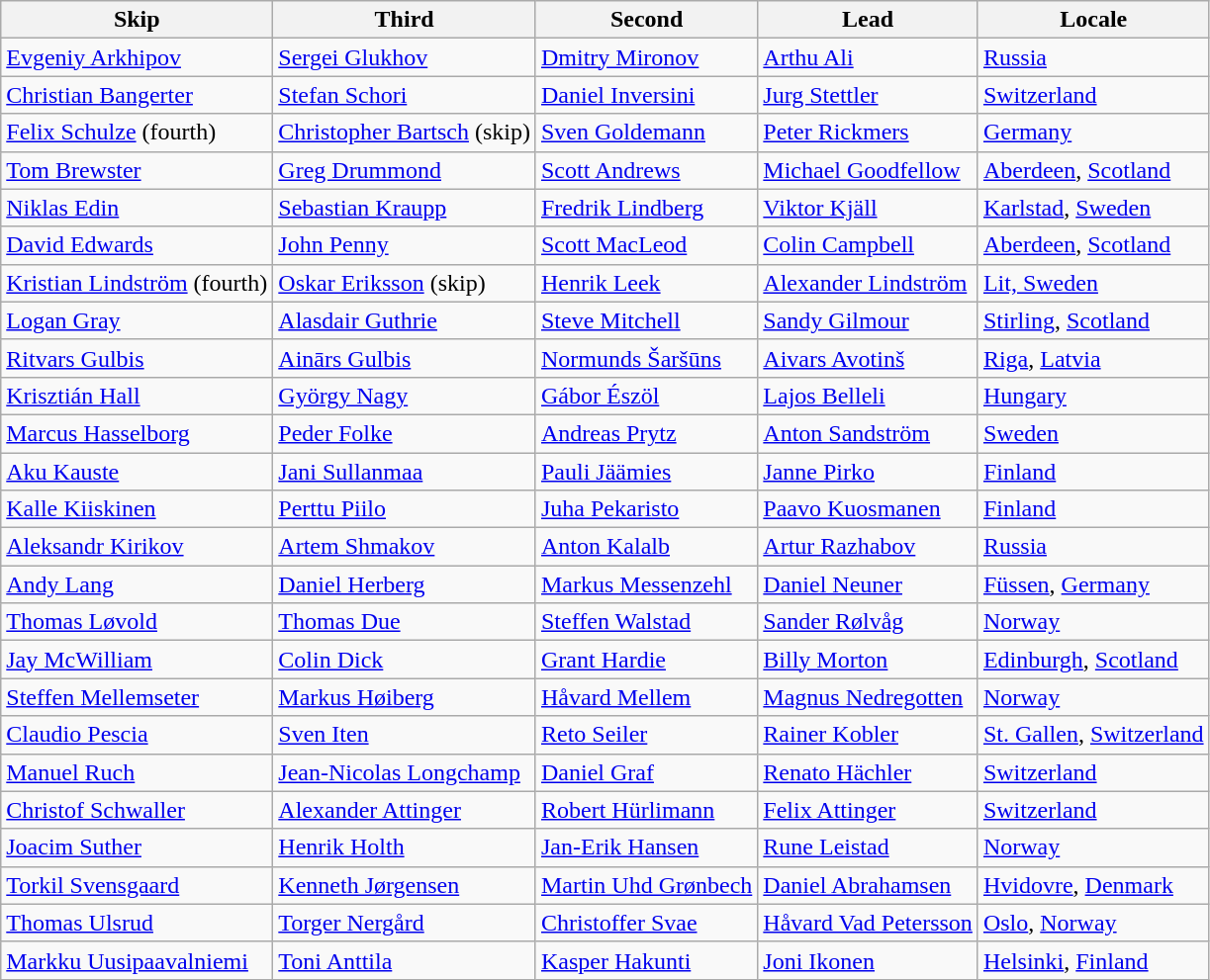<table class=wikitable>
<tr>
<th>Skip</th>
<th>Third</th>
<th>Second</th>
<th>Lead</th>
<th>Locale</th>
</tr>
<tr>
<td><a href='#'>Evgeniy Arkhipov</a></td>
<td><a href='#'>Sergei Glukhov</a></td>
<td><a href='#'>Dmitry Mironov</a></td>
<td><a href='#'>Arthu Ali</a></td>
<td> <a href='#'>Russia</a></td>
</tr>
<tr>
<td><a href='#'>Christian Bangerter</a></td>
<td><a href='#'>Stefan Schori</a></td>
<td><a href='#'>Daniel Inversini</a></td>
<td><a href='#'>Jurg Stettler</a></td>
<td> <a href='#'>Switzerland</a></td>
</tr>
<tr>
<td><a href='#'>Felix Schulze</a> (fourth)</td>
<td><a href='#'>Christopher Bartsch</a> (skip)</td>
<td><a href='#'>Sven Goldemann</a></td>
<td><a href='#'>Peter Rickmers</a></td>
<td> <a href='#'>Germany</a></td>
</tr>
<tr>
<td><a href='#'>Tom Brewster</a></td>
<td><a href='#'>Greg Drummond</a></td>
<td><a href='#'>Scott Andrews</a></td>
<td><a href='#'>Michael Goodfellow</a></td>
<td> <a href='#'>Aberdeen</a>, <a href='#'>Scotland</a></td>
</tr>
<tr>
<td><a href='#'>Niklas Edin</a></td>
<td><a href='#'>Sebastian Kraupp</a></td>
<td><a href='#'>Fredrik Lindberg</a></td>
<td><a href='#'>Viktor Kjäll</a></td>
<td> <a href='#'>Karlstad</a>, <a href='#'>Sweden</a></td>
</tr>
<tr>
<td><a href='#'>David Edwards</a></td>
<td><a href='#'>John Penny</a></td>
<td><a href='#'>Scott MacLeod</a></td>
<td><a href='#'>Colin Campbell</a></td>
<td> <a href='#'>Aberdeen</a>, <a href='#'>Scotland</a></td>
</tr>
<tr>
<td><a href='#'>Kristian Lindström</a> (fourth)</td>
<td><a href='#'>Oskar Eriksson</a> (skip)</td>
<td><a href='#'>Henrik Leek</a></td>
<td><a href='#'>Alexander Lindström</a></td>
<td> <a href='#'>Lit, Sweden</a></td>
</tr>
<tr>
<td><a href='#'>Logan Gray</a></td>
<td><a href='#'>Alasdair Guthrie</a></td>
<td><a href='#'>Steve Mitchell</a></td>
<td><a href='#'>Sandy Gilmour</a></td>
<td> <a href='#'>Stirling</a>, <a href='#'>Scotland</a></td>
</tr>
<tr>
<td><a href='#'>Ritvars Gulbis</a></td>
<td><a href='#'>Ainārs Gulbis</a></td>
<td><a href='#'>Normunds Šaršūns</a></td>
<td><a href='#'>Aivars Avotinš</a></td>
<td> <a href='#'>Riga</a>, <a href='#'>Latvia</a></td>
</tr>
<tr>
<td><a href='#'>Krisztián Hall</a></td>
<td><a href='#'>György Nagy</a></td>
<td><a href='#'>Gábor Észöl</a></td>
<td><a href='#'>Lajos Belleli</a></td>
<td> <a href='#'>Hungary</a></td>
</tr>
<tr>
<td><a href='#'>Marcus Hasselborg</a></td>
<td><a href='#'>Peder Folke</a></td>
<td><a href='#'>Andreas Prytz</a></td>
<td><a href='#'>Anton Sandström</a></td>
<td> <a href='#'>Sweden</a></td>
</tr>
<tr>
<td><a href='#'>Aku Kauste</a></td>
<td><a href='#'>Jani Sullanmaa</a></td>
<td><a href='#'>Pauli Jäämies</a></td>
<td><a href='#'>Janne Pirko</a></td>
<td> <a href='#'>Finland</a></td>
</tr>
<tr>
<td><a href='#'>Kalle Kiiskinen</a></td>
<td><a href='#'>Perttu Piilo</a></td>
<td><a href='#'>Juha Pekaristo</a></td>
<td><a href='#'>Paavo Kuosmanen</a></td>
<td> <a href='#'>Finland</a></td>
</tr>
<tr>
<td><a href='#'>Aleksandr Kirikov</a></td>
<td><a href='#'>Artem Shmakov</a></td>
<td><a href='#'>Anton Kalalb</a></td>
<td><a href='#'>Artur Razhabov</a></td>
<td> <a href='#'>Russia</a></td>
</tr>
<tr>
<td><a href='#'>Andy Lang</a></td>
<td><a href='#'>Daniel Herberg</a></td>
<td><a href='#'>Markus Messenzehl</a></td>
<td><a href='#'>Daniel Neuner</a></td>
<td> <a href='#'>Füssen</a>, <a href='#'>Germany</a></td>
</tr>
<tr>
<td><a href='#'>Thomas Løvold</a></td>
<td><a href='#'>Thomas Due</a></td>
<td><a href='#'>Steffen Walstad</a></td>
<td><a href='#'>Sander Rølvåg</a></td>
<td> <a href='#'>Norway</a></td>
</tr>
<tr>
<td><a href='#'>Jay McWilliam</a></td>
<td><a href='#'>Colin Dick</a></td>
<td><a href='#'>Grant Hardie</a></td>
<td><a href='#'>Billy Morton</a></td>
<td>  <a href='#'>Edinburgh</a>, <a href='#'>Scotland</a></td>
</tr>
<tr>
<td><a href='#'>Steffen Mellemseter</a></td>
<td><a href='#'>Markus Høiberg</a></td>
<td><a href='#'>Håvard Mellem</a></td>
<td><a href='#'>Magnus Nedregotten</a></td>
<td> <a href='#'>Norway</a></td>
</tr>
<tr>
<td><a href='#'>Claudio Pescia</a></td>
<td><a href='#'>Sven Iten</a></td>
<td><a href='#'>Reto Seiler</a></td>
<td><a href='#'>Rainer Kobler</a></td>
<td> <a href='#'>St. Gallen</a>, <a href='#'>Switzerland</a></td>
</tr>
<tr>
<td><a href='#'>Manuel Ruch</a></td>
<td><a href='#'>Jean-Nicolas Longchamp</a></td>
<td><a href='#'>Daniel Graf</a></td>
<td><a href='#'>Renato Hächler</a></td>
<td> <a href='#'>Switzerland</a></td>
</tr>
<tr>
<td><a href='#'>Christof Schwaller</a></td>
<td><a href='#'>Alexander Attinger</a></td>
<td><a href='#'>Robert Hürlimann</a></td>
<td><a href='#'>Felix Attinger</a></td>
<td> <a href='#'>Switzerland</a></td>
</tr>
<tr>
<td><a href='#'>Joacim Suther</a></td>
<td><a href='#'>Henrik Holth</a></td>
<td><a href='#'>Jan-Erik Hansen</a></td>
<td><a href='#'>Rune Leistad</a></td>
<td> <a href='#'>Norway</a></td>
</tr>
<tr>
<td><a href='#'>Torkil Svensgaard</a></td>
<td><a href='#'>Kenneth Jørgensen</a></td>
<td><a href='#'>Martin Uhd Grønbech</a></td>
<td><a href='#'>Daniel Abrahamsen</a></td>
<td> <a href='#'>Hvidovre</a>, <a href='#'>Denmark</a></td>
</tr>
<tr>
<td><a href='#'>Thomas Ulsrud</a></td>
<td><a href='#'>Torger Nergård</a></td>
<td><a href='#'>Christoffer Svae</a></td>
<td><a href='#'>Håvard Vad Petersson</a></td>
<td> <a href='#'>Oslo</a>, <a href='#'>Norway</a></td>
</tr>
<tr>
<td><a href='#'>Markku Uusipaavalniemi</a></td>
<td><a href='#'>Toni Anttila</a></td>
<td><a href='#'>Kasper Hakunti</a></td>
<td><a href='#'>Joni Ikonen</a></td>
<td> <a href='#'>Helsinki</a>, <a href='#'>Finland</a></td>
</tr>
</table>
